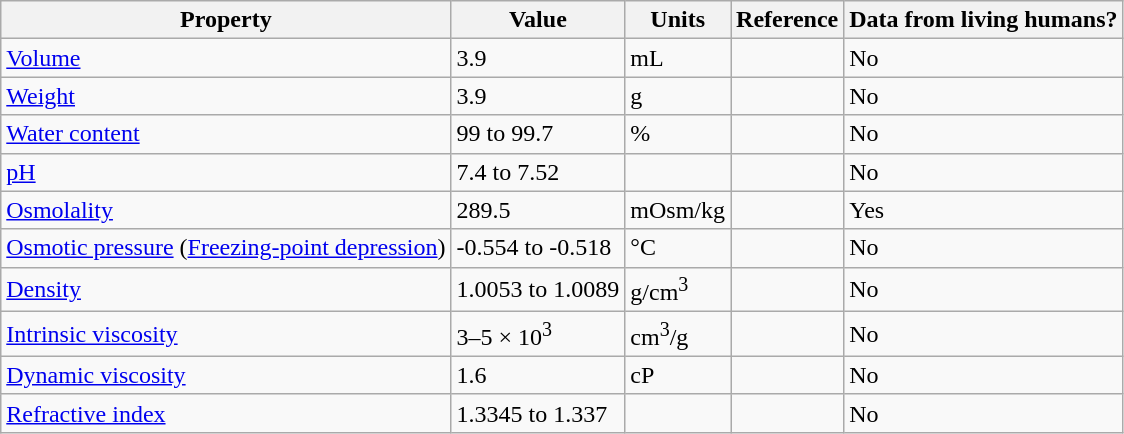<table class="wikitable">
<tr>
<th>Property</th>
<th>Value</th>
<th>Units</th>
<th>Reference</th>
<th>Data from living humans?</th>
</tr>
<tr>
<td><a href='#'>Volume</a></td>
<td>3.9</td>
<td>mL</td>
<td></td>
<td>No</td>
</tr>
<tr>
<td><a href='#'>Weight</a></td>
<td>3.9</td>
<td>g</td>
<td></td>
<td>No</td>
</tr>
<tr>
<td><a href='#'>Water content</a></td>
<td>99 to 99.7</td>
<td>%</td>
<td></td>
<td>No</td>
</tr>
<tr>
<td><a href='#'>pH</a></td>
<td>7.4 to 7.52</td>
<td></td>
<td></td>
<td>No</td>
</tr>
<tr>
<td><a href='#'>Osmolality</a></td>
<td>289.5</td>
<td>mOsm/kg</td>
<td></td>
<td>Yes</td>
</tr>
<tr>
<td><a href='#'>Osmotic pressure</a> (<a href='#'>Freezing-point depression</a>)</td>
<td>-0.554 to -0.518</td>
<td>°C</td>
<td></td>
<td>No</td>
</tr>
<tr>
<td><a href='#'>Density</a></td>
<td>1.0053 to 1.0089</td>
<td>g/cm<sup>3</sup></td>
<td></td>
<td>No</td>
</tr>
<tr>
<td><a href='#'>Intrinsic viscosity</a></td>
<td>3–5 × 10<sup>3</sup></td>
<td>cm<sup>3</sup>/g</td>
<td></td>
<td>No</td>
</tr>
<tr>
<td><a href='#'>Dynamic viscosity</a></td>
<td>1.6</td>
<td>cP</td>
<td></td>
<td>No</td>
</tr>
<tr>
<td><a href='#'>Refractive index</a></td>
<td>1.3345 to 1.337</td>
<td></td>
<td></td>
<td>No</td>
</tr>
</table>
